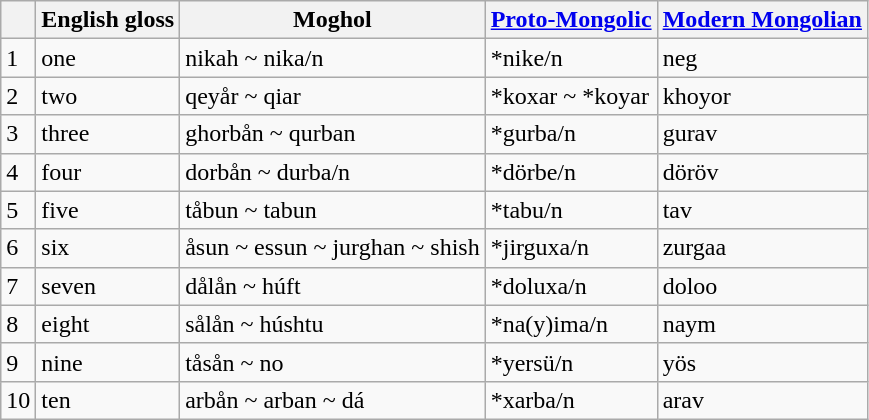<table class="wikitable sortable">
<tr>
<th></th>
<th>English gloss</th>
<th>Moghol</th>
<th><a href='#'>Proto-Mongolic</a></th>
<th><a href='#'>Modern Mongolian</a></th>
</tr>
<tr>
<td>1</td>
<td>one</td>
<td>nikah ~ nika/n</td>
<td>*nike/n</td>
<td>neg</td>
</tr>
<tr>
<td>2</td>
<td>two</td>
<td>qeyår ~ qiar</td>
<td>*koxar ~ *koyar</td>
<td>khoyor</td>
</tr>
<tr>
<td>3</td>
<td>three</td>
<td>ghorbån ~ qurban</td>
<td>*gurba/n</td>
<td>gurav</td>
</tr>
<tr>
<td>4</td>
<td>four</td>
<td>dorbån ~ durba/n</td>
<td>*dörbe/n</td>
<td>döröv</td>
</tr>
<tr>
<td>5</td>
<td>five</td>
<td>tåbun ~ tabun</td>
<td>*tabu/n</td>
<td>tav</td>
</tr>
<tr>
<td>6</td>
<td>six</td>
<td>åsun ~ essun ~ jurghan ~ shish</td>
<td>*jirguxa/n</td>
<td>zurgaa</td>
</tr>
<tr>
<td>7</td>
<td>seven</td>
<td>dålån ~ húft</td>
<td>*doluxa/n</td>
<td>doloo</td>
</tr>
<tr>
<td>8</td>
<td>eight</td>
<td>sålån ~ húshtu</td>
<td>*na(y)ima/n</td>
<td>naym</td>
</tr>
<tr>
<td>9</td>
<td>nine</td>
<td>tåsån ~ no</td>
<td>*yersü/n</td>
<td>yös</td>
</tr>
<tr>
<td>10</td>
<td>ten</td>
<td>arbån ~ arban ~ dá</td>
<td>*xarba/n</td>
<td>arav</td>
</tr>
</table>
